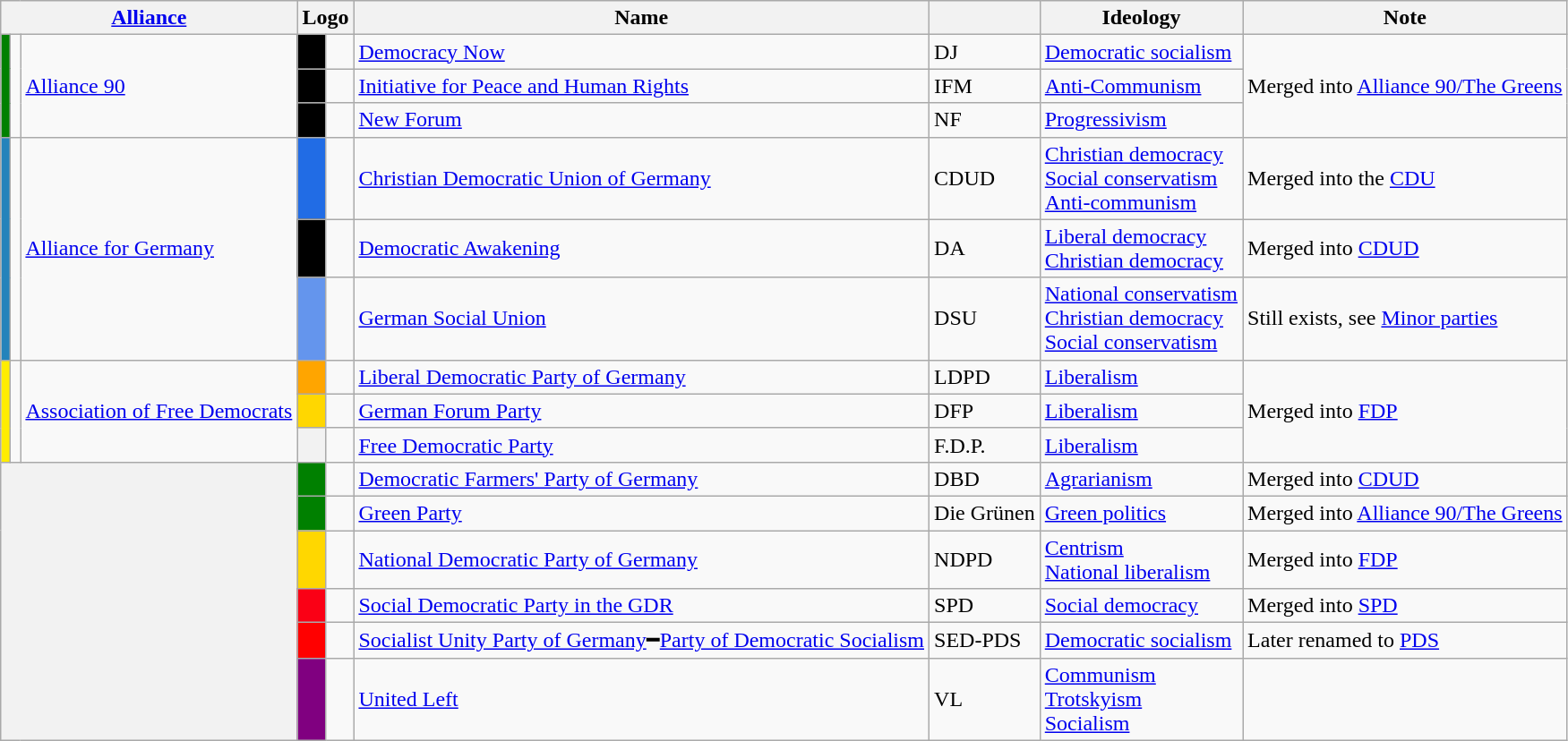<table class="wikitable">
<tr>
<th colspan="3"><a href='#'>Alliance</a></th>
<th colspan="2">Logo</th>
<th>Name</th>
<th></th>
<th>Ideology</th>
<th>Note</th>
</tr>
<tr>
<th rowspan="3" style="background:#008000;"></th>
<td rowspan="3"></td>
<td rowspan="3"><a href='#'>Alliance 90</a></td>
<th style="background:black;"></th>
<td></td>
<td><a href='#'>Democracy Now</a><br></td>
<td>DJ</td>
<td><a href='#'>Democratic socialism</a></td>
<td rowspan="3">Merged into <a href='#'>Alliance 90/The Greens</a></td>
</tr>
<tr>
<th style="background:black;"></th>
<td></td>
<td><a href='#'>Initiative for Peace and Human Rights</a><br></td>
<td>IFM</td>
<td><a href='#'>Anti-Communism</a></td>
</tr>
<tr>
<th style="background:black;"></th>
<td></td>
<td><a href='#'>New Forum</a><br></td>
<td>NF</td>
<td><a href='#'>Progressivism</a></td>
</tr>
<tr>
<th rowspan="3" style="background:#2483BB;"></th>
<td rowspan="3"></td>
<td rowspan="3"><a href='#'>Alliance for Germany</a></td>
<th style="background:#216CE5;"></th>
<td></td>
<td><a href='#'>Christian Democratic Union of Germany</a><br></td>
<td>CDUD</td>
<td><a href='#'>Christian democracy</a><br><a href='#'>Social conservatism</a><br><a href='#'>Anti-communism</a></td>
<td>Merged into the <a href='#'>CDU</a></td>
</tr>
<tr>
<th style="background:black;"></th>
<td></td>
<td><a href='#'>Democratic Awakening</a><br></td>
<td>DA</td>
<td><a href='#'>Liberal democracy</a><br><a href='#'>Christian democracy</a></td>
<td>Merged into <a href='#'>CDUD</a></td>
</tr>
<tr>
<th style="background:#6495ED;"></th>
<td></td>
<td><a href='#'>German Social Union</a><br></td>
<td>DSU</td>
<td><a href='#'>National conservatism</a><br><a href='#'>Christian democracy</a><br><a href='#'>Social conservatism</a></td>
<td>Still exists, see <a href='#'>Minor parties</a></td>
</tr>
<tr>
<th rowspan="3" style="background:#FFED00;"></th>
<td rowspan="3"></td>
<td rowspan="3"><a href='#'>Association of Free Democrats</a></td>
<th style="background:#FFA500;"></th>
<td></td>
<td><a href='#'>Liberal Democratic Party of Germany</a><br></td>
<td>LDPD</td>
<td><a href='#'>Liberalism</a></td>
<td rowspan="3">Merged into <a href='#'>FDP</a></td>
</tr>
<tr>
<th style="background:#FFD700;"></th>
<td></td>
<td><a href='#'>German Forum Party</a><br></td>
<td>DFP</td>
<td><a href='#'>Liberalism</a></td>
</tr>
<tr>
<th></th>
<td></td>
<td><a href='#'>Free Democratic Party</a><br></td>
<td>F.D.P.</td>
<td><a href='#'>Liberalism</a></td>
</tr>
<tr>
<th colspan="3" rowspan="6"></th>
<th style="background:#008000;"></th>
<td></td>
<td><a href='#'>Democratic Farmers' Party of Germany</a><br></td>
<td>DBD</td>
<td><a href='#'>Agrarianism</a></td>
<td>Merged into <a href='#'>CDUD</a></td>
</tr>
<tr>
<th style="background:#008000;"></th>
<td></td>
<td><a href='#'>Green Party</a><br></td>
<td>Die Grünen</td>
<td><a href='#'>Green politics</a></td>
<td>Merged into <a href='#'>Alliance 90/The Greens</a></td>
</tr>
<tr>
<th style="background:#FFD700;"></th>
<td></td>
<td><a href='#'>National Democratic Party of Germany</a><br></td>
<td>NDPD</td>
<td><a href='#'>Centrism</a><br><a href='#'>National liberalism</a></td>
<td>Merged into <a href='#'>FDP</a></td>
</tr>
<tr>
<th style="background:#FA0015;"></th>
<td></td>
<td><a href='#'>Social Democratic Party in the GDR</a><br></td>
<td>SPD</td>
<td><a href='#'>Social democracy</a></td>
<td>Merged into <a href='#'>SPD</a></td>
</tr>
<tr>
<th style="background:#FF0000;"></th>
<td></td>
<td><a href='#'>Socialist Unity Party of Germany</a>━<a href='#'>Party of Democratic Socialism</a><br></td>
<td>SED-PDS</td>
<td><a href='#'>Democratic socialism</a></td>
<td>Later renamed to <a href='#'>PDS</a></td>
</tr>
<tr>
<th style="background:#800080;"></th>
<td></td>
<td><a href='#'>United Left</a><br></td>
<td>VL</td>
<td><a href='#'>Communism</a><br><a href='#'>Trotskyism</a><br><a href='#'>Socialism</a></td>
<td></td>
</tr>
</table>
